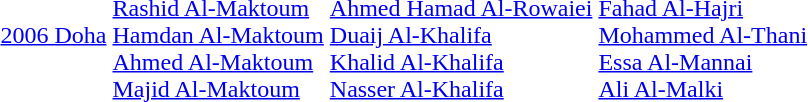<table>
<tr>
<td><a href='#'>2006 Doha</a></td>
<td><br><a href='#'>Rashid Al-Maktoum</a><br><a href='#'>Hamdan Al-Maktoum</a><br><a href='#'>Ahmed Al-Maktoum</a><br><a href='#'>Majid Al-Maktoum</a></td>
<td><br><a href='#'>Ahmed Hamad Al-Rowaiei</a><br><a href='#'>Duaij Al-Khalifa</a><br><a href='#'>Khalid Al-Khalifa</a><br><a href='#'>Nasser Al-Khalifa</a></td>
<td><br><a href='#'>Fahad Al-Hajri</a><br><a href='#'>Mohammed Al-Thani</a><br><a href='#'>Essa Al-Mannai</a><br><a href='#'>Ali Al-Malki</a></td>
</tr>
</table>
